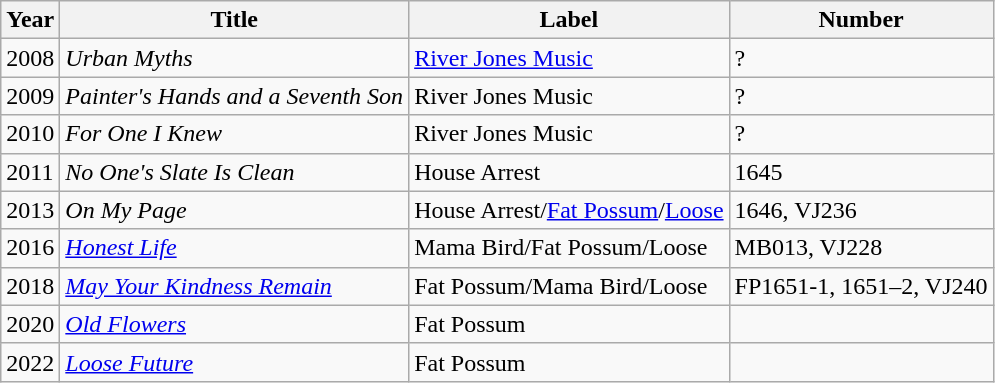<table class="wikitable sortable">
<tr>
<th>Year</th>
<th>Title</th>
<th>Label</th>
<th>Number</th>
</tr>
<tr>
<td>2008</td>
<td><em>Urban Myths</em></td>
<td><a href='#'>River Jones Music</a></td>
<td>?</td>
</tr>
<tr>
<td>2009</td>
<td><em>Painter's Hands and a Seventh Son</em></td>
<td>River Jones Music</td>
<td>?</td>
</tr>
<tr>
<td>2010</td>
<td><em>For One I Knew</em></td>
<td>River Jones Music</td>
<td>?</td>
</tr>
<tr>
<td>2011</td>
<td><em>No One's Slate Is Clean</em></td>
<td>House Arrest</td>
<td>1645</td>
</tr>
<tr>
<td>2013</td>
<td><em>On My Page</em></td>
<td>House Arrest/<a href='#'>Fat Possum</a>/<a href='#'>Loose</a></td>
<td>1646, VJ236</td>
</tr>
<tr>
<td>2016</td>
<td><em><a href='#'>Honest Life</a></em></td>
<td>Mama Bird/Fat Possum/Loose</td>
<td>MB013, VJ228</td>
</tr>
<tr>
<td>2018</td>
<td><em><a href='#'>May Your Kindness Remain</a></em></td>
<td>Fat Possum/Mama Bird/Loose</td>
<td>FP1651-1, 1651–2, VJ240</td>
</tr>
<tr>
<td>2020</td>
<td><em><a href='#'>Old Flowers</a></em></td>
<td>Fat Possum</td>
<td></td>
</tr>
<tr>
<td>2022</td>
<td><em><a href='#'>Loose Future</a></em></td>
<td>Fat Possum</td>
<td></td>
</tr>
</table>
